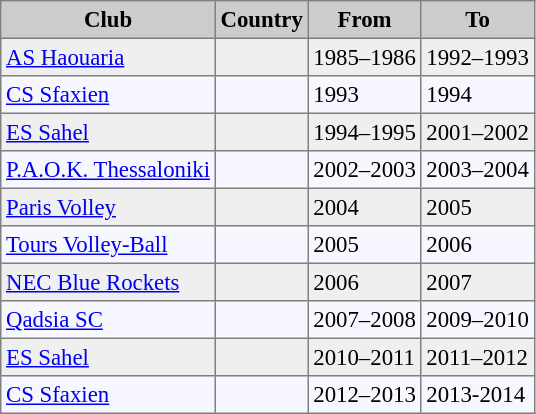<table bgcolor="#f7f8ff" cellpadding="3" cellspacing="0" border="1" style="font-size: 95%; border: gray solid 1px; border-collapse: collapse;">
<tr bgcolor="#CCCCCC">
<td align="center"><strong>Club</strong></td>
<td align="center"><strong>Country</strong></td>
<td align="center"><strong>From</strong></td>
<td align="center"><strong>To</strong></td>
</tr>
<tr bgcolor="#EFEFEF" align="left">
<td><a href='#'>AS Haouaria</a></td>
<td></td>
<td>1985–1986</td>
<td>1992–1993</td>
</tr>
<tr align="left">
<td><a href='#'>CS Sfaxien</a></td>
<td></td>
<td>1993</td>
<td>1994</td>
</tr>
<tr bgcolor="#EFEFEF" align="left">
<td><a href='#'>ES Sahel</a></td>
<td></td>
<td>1994–1995</td>
<td>2001–2002</td>
</tr>
<tr align="left">
<td><a href='#'>P.A.O.K. Thessaloniki</a></td>
<td></td>
<td>2002–2003</td>
<td>2003–2004</td>
</tr>
<tr bgcolor="#EFEFEF" align="left">
<td><a href='#'>Paris Volley</a></td>
<td></td>
<td>2004</td>
<td>2005</td>
</tr>
<tr align="left">
<td><a href='#'>Tours Volley-Ball</a></td>
<td></td>
<td>2005</td>
<td>2006</td>
</tr>
<tr bgcolor="#EFEFEF" align="left">
<td><a href='#'>NEC Blue Rockets</a></td>
<td></td>
<td>2006</td>
<td>2007</td>
</tr>
<tr align="left">
<td><a href='#'>Qadsia SC</a></td>
<td></td>
<td>2007–2008</td>
<td>2009–2010</td>
</tr>
<tr bgcolor="#EFEFEF" align="left">
<td><a href='#'>ES Sahel</a></td>
<td></td>
<td>2010–2011</td>
<td>2011–2012</td>
</tr>
<tr align="left">
<td><a href='#'>CS Sfaxien</a></td>
<td></td>
<td>2012–2013</td>
<td>2013-2014</td>
</tr>
</table>
